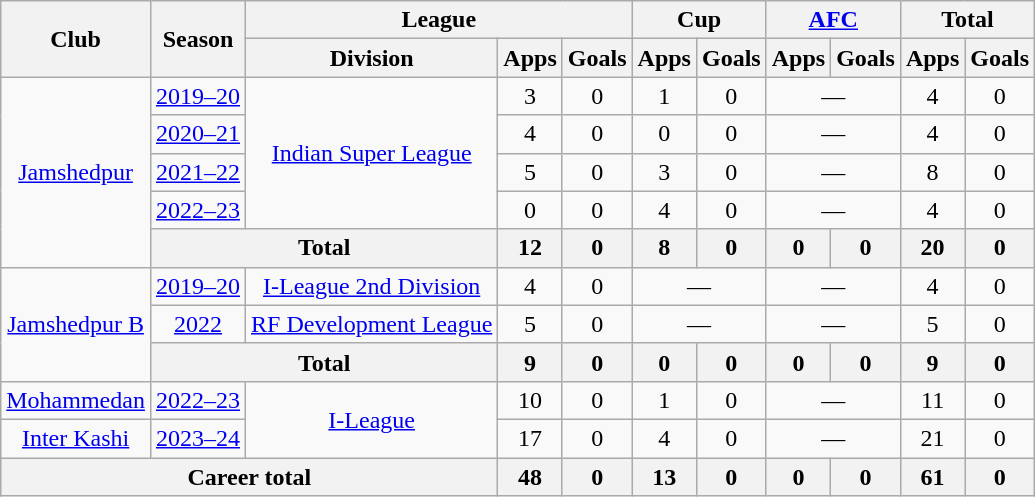<table class="wikitable" style="text-align: center;">
<tr>
<th rowspan="2">Club</th>
<th rowspan="2">Season</th>
<th colspan="3">League</th>
<th colspan="2">Cup</th>
<th colspan="2"><a href='#'>AFC</a></th>
<th colspan="2">Total</th>
</tr>
<tr>
<th>Division</th>
<th>Apps</th>
<th>Goals</th>
<th>Apps</th>
<th>Goals</th>
<th>Apps</th>
<th>Goals</th>
<th>Apps</th>
<th>Goals</th>
</tr>
<tr>
<td rowspan="5"><a href='#'>Jamshedpur</a></td>
<td><a href='#'>2019–20</a></td>
<td rowspan="4"><a href='#'>Indian Super League</a></td>
<td>3</td>
<td>0</td>
<td>1</td>
<td>0</td>
<td colspan="2">—</td>
<td>4</td>
<td>0</td>
</tr>
<tr>
<td><a href='#'>2020–21</a></td>
<td>4</td>
<td>0</td>
<td>0</td>
<td>0</td>
<td colspan="2">—</td>
<td>4</td>
<td>0</td>
</tr>
<tr>
<td><a href='#'>2021–22</a></td>
<td>5</td>
<td>0</td>
<td>3</td>
<td>0</td>
<td colspan="2">—</td>
<td>8</td>
<td>0</td>
</tr>
<tr>
<td><a href='#'>2022–23</a></td>
<td>0</td>
<td>0</td>
<td>4</td>
<td>0</td>
<td colspan="2">—</td>
<td>4</td>
<td>0</td>
</tr>
<tr>
<th colspan="2">Total</th>
<th>12</th>
<th>0</th>
<th>8</th>
<th>0</th>
<th>0</th>
<th>0</th>
<th>20</th>
<th>0</th>
</tr>
<tr>
<td rowspan="3"><a href='#'>Jamshedpur B</a></td>
<td><a href='#'>2019–20</a></td>
<td rowspan="1"><a href='#'>I-League 2nd Division</a></td>
<td>4</td>
<td>0</td>
<td colspan="2">—</td>
<td colspan="2">—</td>
<td>4</td>
<td>0</td>
</tr>
<tr>
<td><a href='#'>2022</a></td>
<td rowspan="1"><a href='#'>RF Development League</a></td>
<td>5</td>
<td>0</td>
<td colspan="2">—</td>
<td colspan="2">—</td>
<td>5</td>
<td>0</td>
</tr>
<tr>
<th colspan="2">Total</th>
<th>9</th>
<th>0</th>
<th>0</th>
<th>0</th>
<th>0</th>
<th>0</th>
<th>9</th>
<th>0</th>
</tr>
<tr>
<td rowspan="1"><a href='#'>Mohammedan</a></td>
<td><a href='#'>2022–23</a></td>
<td rowspan="2"><a href='#'>I-League</a></td>
<td>10</td>
<td>0</td>
<td>1</td>
<td>0</td>
<td colspan="2">—</td>
<td>11</td>
<td>0</td>
</tr>
<tr>
<td rowspan="1"><a href='#'>Inter Kashi</a></td>
<td><a href='#'>2023–24</a></td>
<td>17</td>
<td>0</td>
<td>4</td>
<td>0</td>
<td colspan="2">—</td>
<td>21</td>
<td>0</td>
</tr>
<tr>
<th colspan="3">Career total</th>
<th>48</th>
<th>0</th>
<th>13</th>
<th>0</th>
<th>0</th>
<th>0</th>
<th>61</th>
<th>0</th>
</tr>
</table>
